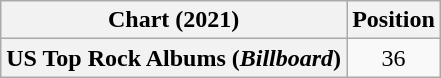<table class="wikitable plainrowheaders" style="text-align:center;">
<tr>
<th scope="column">Chart (2021)</th>
<th scope="column">Position</th>
</tr>
<tr>
<th scope="row">US Top Rock Albums (<em>Billboard</em>)</th>
<td>36</td>
</tr>
</table>
